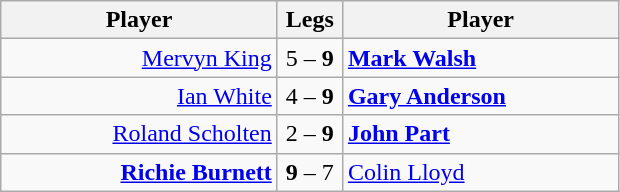<table class=wikitable style="text-align:center">
<tr>
<th width=177>Player</th>
<th width=36>Legs</th>
<th width=177>Player</th>
</tr>
<tr align=left>
<td align=right><a href='#'>Mervyn King</a> </td>
<td align=center>5 – <strong>9</strong></td>
<td> <strong><a href='#'>Mark Walsh</a></strong></td>
</tr>
<tr align=left>
<td align=right><a href='#'>Ian White</a> </td>
<td align=center>4 – <strong>9</strong></td>
<td> <strong><a href='#'>Gary Anderson</a></strong></td>
</tr>
<tr align=left>
<td align=right><a href='#'>Roland Scholten</a> </td>
<td align=center>2 – <strong>9</strong></td>
<td> <strong><a href='#'>John Part</a></strong></td>
</tr>
<tr align=left>
<td align=right><strong><a href='#'>Richie Burnett</a></strong> </td>
<td align=center><strong>9</strong> – 7</td>
<td> <a href='#'>Colin Lloyd</a></td>
</tr>
</table>
